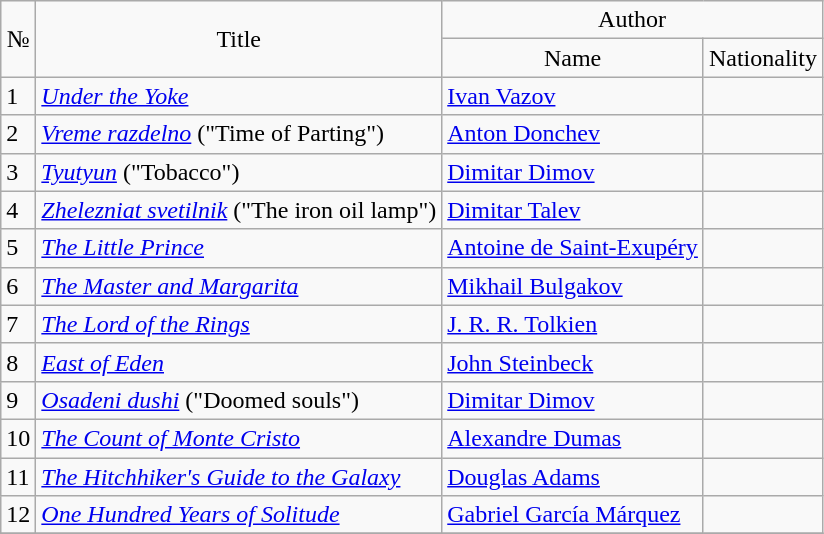<table class="wikitable" border="1">
<tr style="text-align:center;">
<td rowspan=2>№</td>
<td rowspan=2>Title</td>
<td colspan=2>Author</td>
</tr>
<tr style="text-align:center;">
<td>Name</td>
<td>Nationality</td>
</tr>
<tr>
<td>1</td>
<td><em><a href='#'>Under the Yoke</a></em></td>
<td><a href='#'>Ivan Vazov</a></td>
<td style="text-align:center;"></td>
</tr>
<tr>
<td>2</td>
<td><em><a href='#'>Vreme razdelno</a></em> ("Time of Parting")</td>
<td><a href='#'>Anton Donchev</a></td>
<td style="text-align:center;"></td>
</tr>
<tr>
<td>3</td>
<td><em><a href='#'>Tyutyun</a></em> ("Tobacco")</td>
<td><a href='#'>Dimitar Dimov</a></td>
<td style="text-align:center;"></td>
</tr>
<tr>
<td>4</td>
<td><em><a href='#'>Zhelezniat svetilnik</a></em> ("The iron oil lamp")</td>
<td><a href='#'>Dimitar Talev</a></td>
<td style="text-align:center;"></td>
</tr>
<tr>
<td>5</td>
<td><em><a href='#'>The Little Prince</a></em></td>
<td><a href='#'>Antoine de Saint-Exupéry</a></td>
<td style="text-align:center;"></td>
</tr>
<tr>
<td>6</td>
<td><em><a href='#'>The Master and Margarita</a></em></td>
<td><a href='#'>Mikhail Bulgakov</a></td>
<td style="text-align:center;"></td>
</tr>
<tr>
<td>7</td>
<td><em><a href='#'>The Lord of the Rings</a></em></td>
<td><a href='#'>J. R. R. Tolkien</a></td>
<td style="text-align:center;"></td>
</tr>
<tr>
<td>8</td>
<td><em><a href='#'>East of Eden</a></em></td>
<td><a href='#'>John Steinbeck</a></td>
<td style="text-align:center;"></td>
</tr>
<tr>
<td>9</td>
<td><em><a href='#'>Osadeni dushi</a></em> ("Doomed souls")</td>
<td><a href='#'>Dimitar Dimov</a></td>
<td style="text-align:center;"></td>
</tr>
<tr>
<td>10</td>
<td><em><a href='#'>The Count of Monte Cristo</a></em></td>
<td><a href='#'>Alexandre Dumas</a></td>
<td style="text-align:center;"></td>
</tr>
<tr>
<td>11</td>
<td><em><a href='#'>The Hitchhiker's Guide to the Galaxy</a></em></td>
<td><a href='#'>Douglas Adams</a></td>
<td style="text-align:center;"></td>
</tr>
<tr>
<td>12</td>
<td><em><a href='#'>One Hundred Years of Solitude</a></em></td>
<td><a href='#'>Gabriel García Márquez</a></td>
<td style="text-align:center;"></td>
</tr>
<tr>
</tr>
</table>
